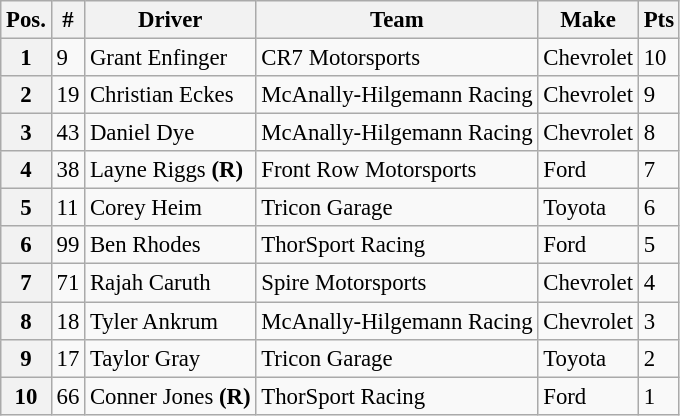<table class="wikitable" style="font-size:95%">
<tr>
<th>Pos.</th>
<th>#</th>
<th>Driver</th>
<th>Team</th>
<th>Make</th>
<th>Pts</th>
</tr>
<tr>
<th>1</th>
<td>9</td>
<td>Grant Enfinger</td>
<td>CR7 Motorsports</td>
<td>Chevrolet</td>
<td>10</td>
</tr>
<tr>
<th>2</th>
<td>19</td>
<td>Christian Eckes</td>
<td>McAnally-Hilgemann Racing</td>
<td>Chevrolet</td>
<td>9</td>
</tr>
<tr>
<th>3</th>
<td>43</td>
<td>Daniel Dye</td>
<td>McAnally-Hilgemann Racing</td>
<td>Chevrolet</td>
<td>8</td>
</tr>
<tr>
<th>4</th>
<td>38</td>
<td>Layne Riggs <strong>(R)</strong></td>
<td>Front Row Motorsports</td>
<td>Ford</td>
<td>7</td>
</tr>
<tr>
<th>5</th>
<td>11</td>
<td>Corey Heim</td>
<td>Tricon Garage</td>
<td>Toyota</td>
<td>6</td>
</tr>
<tr>
<th>6</th>
<td>99</td>
<td>Ben Rhodes</td>
<td>ThorSport Racing</td>
<td>Ford</td>
<td>5</td>
</tr>
<tr>
<th>7</th>
<td>71</td>
<td>Rajah Caruth</td>
<td>Spire Motorsports</td>
<td>Chevrolet</td>
<td>4</td>
</tr>
<tr>
<th>8</th>
<td>18</td>
<td>Tyler Ankrum</td>
<td>McAnally-Hilgemann Racing</td>
<td>Chevrolet</td>
<td>3</td>
</tr>
<tr>
<th>9</th>
<td>17</td>
<td>Taylor Gray</td>
<td>Tricon Garage</td>
<td>Toyota</td>
<td>2</td>
</tr>
<tr>
<th>10</th>
<td>66</td>
<td>Conner Jones <strong>(R)</strong></td>
<td>ThorSport Racing</td>
<td>Ford</td>
<td>1</td>
</tr>
</table>
